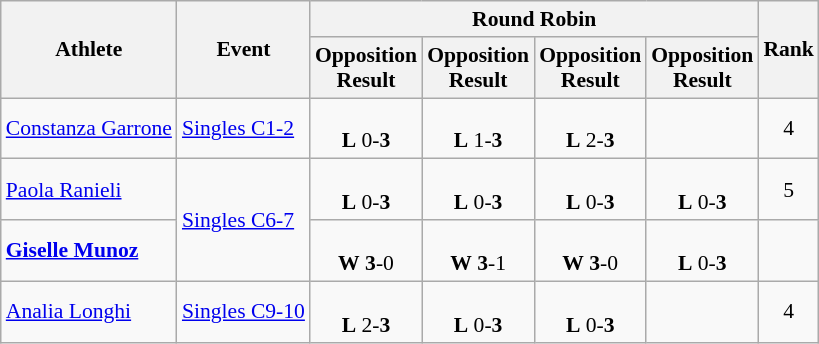<table class="wikitable" border="1" style="font-size:90%">
<tr>
<th rowspan=2>Athlete</th>
<th rowspan=2>Event</th>
<th colspan=4>Round Robin</th>
<th rowspan=2>Rank</th>
</tr>
<tr>
<th>Opposition<br>Result</th>
<th>Opposition<br>Result</th>
<th>Opposition<br>Result</th>
<th>Opposition<br>Result</th>
</tr>
<tr>
<td><a href='#'>Constanza Garrone</a></td>
<td><a href='#'>Singles C1-2</a></td>
<td align=center><br><strong>L</strong> 0-<strong>3</strong></td>
<td align=center><br><strong>L</strong> 1-<strong>3</strong></td>
<td align=center><br><strong>L</strong> 2-<strong>3</strong></td>
<td></td>
<td align=center>4</td>
</tr>
<tr>
<td><a href='#'>Paola Ranieli</a></td>
<td rowspan=2><a href='#'>Singles C6-7</a></td>
<td align=center><br><strong>L</strong> 0-<strong>3</strong></td>
<td align=center><br><strong>L</strong> 0-<strong>3</strong></td>
<td align=center><br><strong>L</strong> 0-<strong>3</strong></td>
<td align=center><br><strong>L</strong> 0-<strong>3</strong></td>
<td align=center>5</td>
</tr>
<tr>
<td><strong><a href='#'>Giselle Munoz</a></strong></td>
<td align=center><br><strong>W</strong> <strong>3</strong>-0</td>
<td align=center><br><strong>W</strong> <strong>3</strong>-1</td>
<td align=center><br><strong>W</strong> <strong>3</strong>-0</td>
<td align=center><br><strong>L</strong> 0-<strong>3</strong></td>
<td align=center></td>
</tr>
<tr>
<td><a href='#'>Analia Longhi</a></td>
<td><a href='#'>Singles C9-10</a></td>
<td align=center><br><strong>L</strong> 2-<strong>3</strong></td>
<td align=center><br><strong>L</strong> 0-<strong>3</strong></td>
<td align=center><br><strong>L</strong> 0-<strong>3</strong></td>
<td></td>
<td align=center>4</td>
</tr>
</table>
